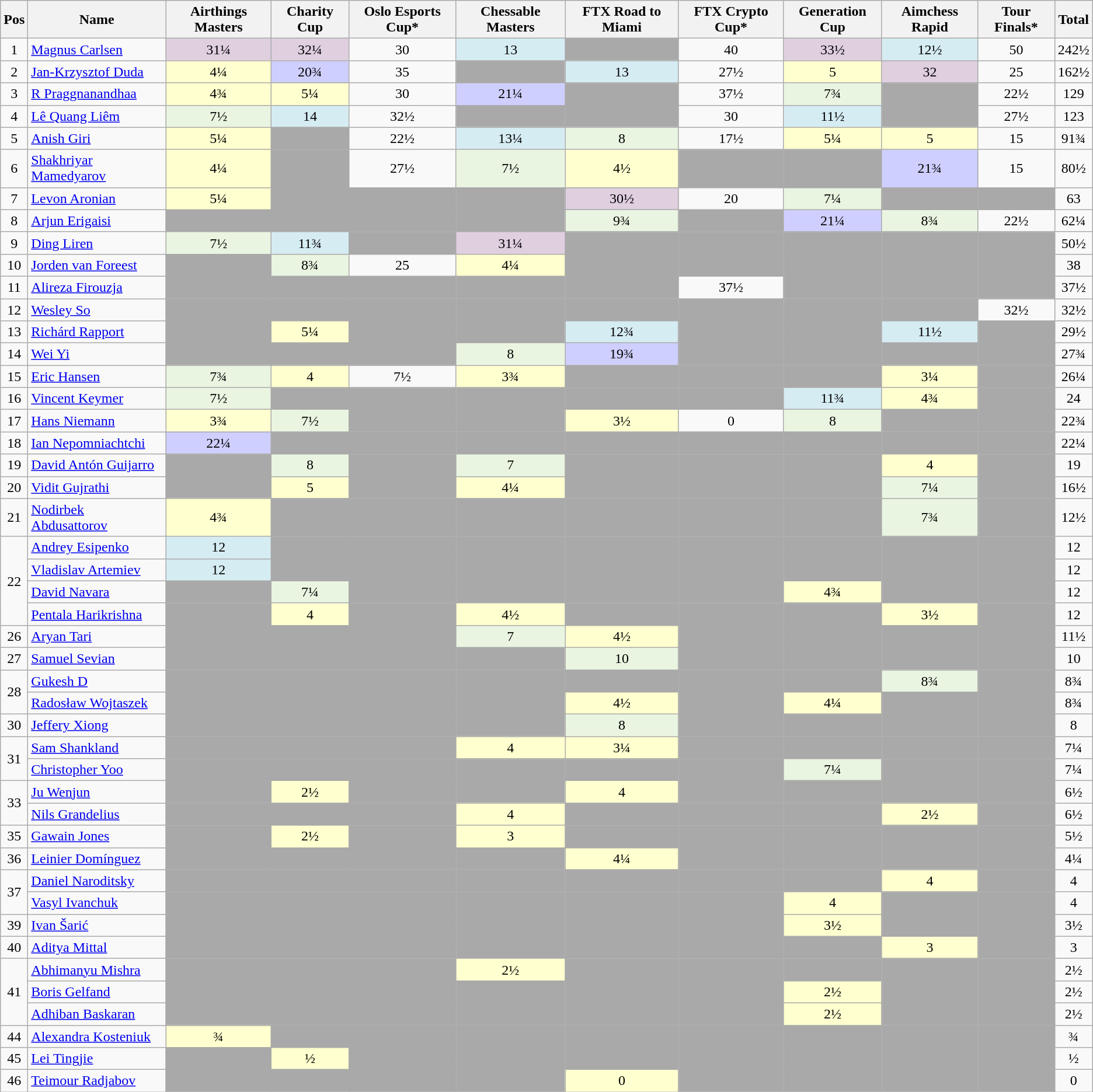<table class='wikitable sortable' style="text-align:center">
<tr>
<th>Pos</th>
<th>Name</th>
<th>Airthings Masters</th>
<th>Charity Cup</th>
<th>Oslo Esports Cup*</th>
<th>Chessable Masters</th>
<th>FTX Road to Miami</th>
<th>FTX Crypto Cup*</th>
<th>Generation Cup</th>
<th>Aimchess Rapid</th>
<th>Tour Finals*</th>
<th>Total</th>
</tr>
<tr>
<td>1</td>
<td style='text-align:left;' data-sort-value='Carlsen'> <a href='#'>Magnus Carlsen</a></td>
<td style='background:#dfcfdf;'>31¼</td>
<td style='background:#dfcfdf;'>32¼</td>
<td>30</td>
<td style='background:#d6ecf3;'>13</td>
<td style='background:#a9a9a9;'></td>
<td>40</td>
<td style='background:#dfcfdf;'>33½</td>
<td style='background:#d6ecf3;'>12½</td>
<td>50</td>
<td>242½</td>
</tr>
<tr>
<td>2</td>
<td style='text-align:left;' data-sort-value='Duda'> <a href='#'>Jan-Krzysztof Duda</a></td>
<td style='background:#ffffcf;'>4¼</td>
<td style='background:#cfcfff;'>20¾</td>
<td>35</td>
<td style='background:#a9a9a9;'></td>
<td style='background:#d6ecf3;'>13</td>
<td>27½</td>
<td style='background:#ffffcf;'>5</td>
<td style='background:#dfcfdf;'>32</td>
<td>25</td>
<td>162½</td>
</tr>
<tr>
<td>3</td>
<td style='text-align:left;' data-sort-value='Praggnanandhaa'> <a href='#'>R Praggnanandhaa</a></td>
<td style='background:#ffffcf;'>4¾</td>
<td style='background:#ffffcf;'>5¼</td>
<td>30</td>
<td style='background:#cfcfff;'>21¼</td>
<td style='background:#a9a9a9;'></td>
<td>37½</td>
<td style='background:#eaf5e1;'>7¾</td>
<td style='background:#a9a9a9;'></td>
<td>22½</td>
<td>129</td>
</tr>
<tr>
<td>4</td>
<td style='text-align:left;' data-sort-value='Lê'> <a href='#'>Lê Quang Liêm</a></td>
<td style='background:#eaf5e1;'>7½</td>
<td style='background:#d6ecf3;'>14</td>
<td>32½</td>
<td style='background:#a9a9a9;'></td>
<td style='background:#a9a9a9;'></td>
<td>30</td>
<td style='background:#d6ecf3;'>11½</td>
<td style='background:#a9a9a9;'></td>
<td>27½</td>
<td>123</td>
</tr>
<tr>
<td>5</td>
<td style='text-align:left;' data-sort-value='Giri'> <a href='#'>Anish Giri</a></td>
<td style='background:#ffffcf;'>5¼</td>
<td style='background:#a9a9a9;'></td>
<td>22½</td>
<td style='background:#d6ecf3;'>13¼</td>
<td style='background:#eaf5e1;'>8</td>
<td>17½</td>
<td style='background:#ffffcf;'>5¼</td>
<td style='background:#ffffcf;'>5</td>
<td>15</td>
<td>91¾</td>
</tr>
<tr>
<td>6</td>
<td style='text-align:left;' data-sort-value='Mamedyarov'> <a href='#'>Shakhriyar Mamedyarov</a></td>
<td style='background:#ffffcf;'>4¼</td>
<td style='background:#a9a9a9;'></td>
<td>27½</td>
<td style='background:#eaf5e1;'>7½</td>
<td style='background:#ffffcf;'>4½</td>
<td style='background:#a9a9a9;'></td>
<td style='background:#a9a9a9;'></td>
<td style='background:#cfcfff;'>21¾</td>
<td>15</td>
<td>80½</td>
</tr>
<tr>
<td>7</td>
<td style='text-align:left;' data-sort-value='Aronian'> <a href='#'>Levon Aronian</a></td>
<td style='background:#ffffcf;'>5¼</td>
<td style='background:#a9a9a9;'></td>
<td style='background:#a9a9a9;'></td>
<td style='background:#a9a9a9;'></td>
<td style='background:#dfcfdf;'>30½</td>
<td>20</td>
<td style='background:#eaf5e1;'>7¼</td>
<td style='background:#a9a9a9;'></td>
<td style='background:#a9a9a9;'></td>
<td>63</td>
</tr>
<tr>
<td>8</td>
<td style='text-align:left;' data-sort-value='Erigaisi'> <a href='#'>Arjun Erigaisi</a></td>
<td style='background:#a9a9a9;'></td>
<td style='background:#a9a9a9;'></td>
<td style='background:#a9a9a9;'></td>
<td style='background:#a9a9a9;'></td>
<td style='background:#eaf5e1;'>9¾</td>
<td style='background:#a9a9a9;'></td>
<td style='background:#cfcfff;'>21¼</td>
<td style='background:#eaf5e1;'>8¾</td>
<td>22½</td>
<td>62¼</td>
</tr>
<tr>
<td>9</td>
<td style='text-align:left;' data-sort-value='Ding'> <a href='#'>Ding Liren</a></td>
<td style='background:#eaf5e1;'>7½</td>
<td style='background:#d6ecf3;'>11¾</td>
<td style='background:#a9a9a9;'></td>
<td style='background:#dfcfdf;'>31¼</td>
<td style='background:#a9a9a9;'></td>
<td style='background:#a9a9a9;'></td>
<td style='background:#a9a9a9;'></td>
<td style='background:#a9a9a9;'></td>
<td style='background:#a9a9a9;'></td>
<td>50½</td>
</tr>
<tr>
<td>10</td>
<td style='text-align:left;' data-sort-value='van Foreest'> <a href='#'>Jorden van Foreest</a></td>
<td style='background:#a9a9a9;'></td>
<td style='background:#eaf5e1;'>8¾</td>
<td>25</td>
<td style='background:#ffffcf;'>4¼</td>
<td style='background:#a9a9a9;'></td>
<td style='background:#a9a9a9;'></td>
<td style='background:#a9a9a9;'></td>
<td style='background:#a9a9a9;'></td>
<td style='background:#a9a9a9;'></td>
<td>38</td>
</tr>
<tr>
<td>11</td>
<td style='text-align:left;' data-sort-value='Firouzja'> <a href='#'>Alireza Firouzja</a></td>
<td style='background:#a9a9a9;'></td>
<td style='background:#a9a9a9;'></td>
<td style='background:#a9a9a9;'></td>
<td style='background:#a9a9a9;'></td>
<td style='background:#a9a9a9;'></td>
<td>37½</td>
<td style='background:#a9a9a9;'></td>
<td style='background:#a9a9a9;'></td>
<td style='background:#a9a9a9;'></td>
<td>37½</td>
</tr>
<tr>
<td>12</td>
<td style='text-align:left;' data-sort-value='So'> <a href='#'>Wesley So</a></td>
<td style='background:#a9a9a9;'></td>
<td style='background:#a9a9a9;'></td>
<td style='background:#a9a9a9;'></td>
<td style='background:#a9a9a9;'></td>
<td style='background:#a9a9a9;'></td>
<td style='background:#a9a9a9;'></td>
<td style='background:#a9a9a9;'></td>
<td style='background:#a9a9a9;'></td>
<td>32½</td>
<td>32½</td>
</tr>
<tr>
<td>13</td>
<td style='text-align:left;' data-sort-value='Rapport'> <a href='#'>Richárd Rapport</a></td>
<td style='background:#a9a9a9;'></td>
<td style='background:#ffffcf;'>5¼</td>
<td style='background:#a9a9a9;'></td>
<td style='background:#a9a9a9;'></td>
<td style='background:#d6ecf3;'>12¾</td>
<td style='background:#a9a9a9;'></td>
<td style='background:#a9a9a9;'></td>
<td style='background:#d6ecf3;'>11½</td>
<td style='background:#a9a9a9;'></td>
<td>29½</td>
</tr>
<tr>
<td>14</td>
<td style='text-align:left;' data-sort-value='Wei'> <a href='#'>Wei Yi</a></td>
<td style='background:#a9a9a9;'></td>
<td style='background:#a9a9a9;'></td>
<td style='background:#a9a9a9;'></td>
<td style='background:#eaf5e1;'>8</td>
<td style='background:#cfcfff;'>19¾</td>
<td style='background:#a9a9a9;'></td>
<td style='background:#a9a9a9;'></td>
<td style='background:#a9a9a9;'></td>
<td style='background:#a9a9a9;'></td>
<td>27¾</td>
</tr>
<tr>
<td>15</td>
<td style='text-align:left;' data-sort-value='Hansen'> <a href='#'>Eric Hansen</a></td>
<td style='background:#eaf5e1;'>7¾</td>
<td style='background:#ffffcf;'>4</td>
<td>7½</td>
<td style='background:#ffffcf;'>3¾</td>
<td style='background:#a9a9a9;'></td>
<td style='background:#a9a9a9;'></td>
<td style='background:#a9a9a9;'></td>
<td style='background:#ffffcf;'>3¼</td>
<td style='background:#a9a9a9;'></td>
<td>26¼</td>
</tr>
<tr>
<td>16</td>
<td style='text-align:left;' data-sort-value='Keymer'> <a href='#'>Vincent Keymer</a></td>
<td style='background:#eaf5e1;'>7½</td>
<td style='background:#a9a9a9;'></td>
<td style='background:#a9a9a9;'></td>
<td style='background:#a9a9a9;'></td>
<td style='background:#a9a9a9;'></td>
<td style='background:#a9a9a9;'></td>
<td style='background:#d6ecf3;'>11¾</td>
<td style='background:#ffffcf;'>4¾</td>
<td style='background:#a9a9a9;'></td>
<td>24</td>
</tr>
<tr>
<td>17</td>
<td style='text-align:left;' data-sort-value='Niemann'> <a href='#'>Hans Niemann</a></td>
<td style='background:#ffffcf;'>3¾</td>
<td style='background:#eaf5e1;'>7½</td>
<td style='background:#a9a9a9;'></td>
<td style='background:#a9a9a9;'></td>
<td style='background:#ffffcf;'>3½</td>
<td>0</td>
<td style='background:#eaf5e1;'>8</td>
<td style='background:#a9a9a9;'></td>
<td style='background:#a9a9a9;'></td>
<td>22¾</td>
</tr>
<tr>
<td>18</td>
<td style='text-align:left;' data-sort-value='Nepomniachtchi'> <a href='#'>Ian Nepomniachtchi</a></td>
<td style='background:#cfcfff;'>22¼</td>
<td style='background:#a9a9a9;'></td>
<td style='background:#a9a9a9;'></td>
<td style='background:#a9a9a9;'></td>
<td style='background:#a9a9a9;'></td>
<td style='background:#a9a9a9;'></td>
<td style='background:#a9a9a9;'></td>
<td style='background:#a9a9a9;'></td>
<td style='background:#a9a9a9;'></td>
<td>22¼</td>
</tr>
<tr>
<td>19</td>
<td style='text-align:left;' data-sort-value='Guijarro'> <a href='#'>David Antón Guijarro</a></td>
<td style='background:#a9a9a9;'></td>
<td style='background:#eaf5e1;'>8</td>
<td style='background:#a9a9a9;'></td>
<td style='background:#eaf5e1;'>7</td>
<td style='background:#a9a9a9;'></td>
<td style='background:#a9a9a9;'></td>
<td style='background:#a9a9a9;'></td>
<td style='background:#ffffcf;'>4</td>
<td style='background:#a9a9a9;'></td>
<td>19</td>
</tr>
<tr>
<td>20</td>
<td style='text-align:left;' data-sort-value='Gujrathi'> <a href='#'>Vidit Gujrathi</a></td>
<td style='background:#a9a9a9;'></td>
<td style='background:#ffffcf;'>5</td>
<td style='background:#a9a9a9;'></td>
<td style='background:#ffffcf;'>4¼</td>
<td style='background:#a9a9a9;'></td>
<td style='background:#a9a9a9;'></td>
<td style='background:#a9a9a9;'></td>
<td style='background:#eaf5e1;'>7¼</td>
<td style='background:#a9a9a9;'></td>
<td>16½</td>
</tr>
<tr>
<td>21</td>
<td style='text-align:left;' data-sort-value='Abdusattorov'> <a href='#'>Nodirbek Abdusattorov</a></td>
<td style='background:#ffffcf;'>4¾</td>
<td style='background:#a9a9a9;'></td>
<td style='background:#a9a9a9;'></td>
<td style='background:#a9a9a9;'></td>
<td style='background:#a9a9a9;'></td>
<td style='background:#a9a9a9;'></td>
<td style='background:#a9a9a9;'></td>
<td style='background:#eaf5e1;'>7¾</td>
<td style='background:#a9a9a9;'></td>
<td>12½</td>
</tr>
<tr>
<td rowspan=4>22</td>
<td style='text-align:left;' data-sort-value='Esipenko'> <a href='#'>Andrey Esipenko</a></td>
<td style='background:#d6ecf3;'>12</td>
<td style='background:#a9a9a9;'></td>
<td style='background:#a9a9a9;'></td>
<td style='background:#a9a9a9;'></td>
<td style='background:#a9a9a9;'></td>
<td style='background:#a9a9a9;'></td>
<td style='background:#a9a9a9;'></td>
<td style='background:#a9a9a9;'></td>
<td style='background:#a9a9a9;'></td>
<td>12</td>
</tr>
<tr>
<td style='text-align:left;' data-sort-value='Artemiev'> <a href='#'>Vladislav Artemiev</a></td>
<td style='background:#d6ecf3;'>12</td>
<td style='background:#a9a9a9;'></td>
<td style='background:#a9a9a9;'></td>
<td style='background:#a9a9a9;'></td>
<td style='background:#a9a9a9;'></td>
<td style='background:#a9a9a9;'></td>
<td style='background:#a9a9a9;'></td>
<td style='background:#a9a9a9;'></td>
<td style='background:#a9a9a9;'></td>
<td>12</td>
</tr>
<tr>
<td style='text-align:left;' data-sort-value='Navara'> <a href='#'>David Navara</a></td>
<td style='background:#a9a9a9;'></td>
<td style='background:#eaf5e1;'>7¼</td>
<td style='background:#a9a9a9;'></td>
<td style='background:#a9a9a9;'></td>
<td style='background:#a9a9a9;'></td>
<td style='background:#a9a9a9;'></td>
<td style='background:#ffffcf;'>4¾</td>
<td style='background:#a9a9a9;'></td>
<td style='background:#a9a9a9;'></td>
<td>12</td>
</tr>
<tr>
<td style='text-align:left;' data-sort-value='Pentala'> <a href='#'>Pentala Harikrishna</a></td>
<td style='background:#a9a9a9;'></td>
<td style='background:#ffffcf;'>4</td>
<td style='background:#a9a9a9;'></td>
<td style='background:#ffffcf;'>4½</td>
<td style='background:#a9a9a9;'></td>
<td style='background:#a9a9a9;'></td>
<td style='background:#a9a9a9;'></td>
<td style='background:#ffffcf;'>3½</td>
<td style='background:#a9a9a9;'></td>
<td>12</td>
</tr>
<tr>
<td>26</td>
<td style='text-align:left;' data-sort-value='Tari'> <a href='#'>Aryan Tari</a></td>
<td style='background:#a9a9a9;'></td>
<td style='background:#a9a9a9;'></td>
<td style='background:#a9a9a9;'></td>
<td style='background:#eaf5e1;'>7</td>
<td style='background:#ffffcf;'>4½</td>
<td style='background:#a9a9a9;'></td>
<td style='background:#a9a9a9;'></td>
<td style='background:#a9a9a9;'></td>
<td style='background:#a9a9a9;'></td>
<td>11½</td>
</tr>
<tr>
<td>27</td>
<td style='text-align:left;' data-sort-value='Sevian'> <a href='#'>Samuel Sevian</a></td>
<td style='background:#a9a9a9;'></td>
<td style='background:#a9a9a9;'></td>
<td style='background:#a9a9a9;'></td>
<td style='background:#a9a9a9;'></td>
<td style='background:#eaf5e1;'>10</td>
<td style='background:#a9a9a9;'></td>
<td style='background:#a9a9a9;'></td>
<td style='background:#a9a9a9;'></td>
<td style='background:#a9a9a9;'></td>
<td>10</td>
</tr>
<tr>
<td rowspan=2>28</td>
<td style='text-align:left;' data-sort-value='Gukesh'> <a href='#'>Gukesh D</a></td>
<td style='background:#a9a9a9;'></td>
<td style='background:#a9a9a9;'></td>
<td style='background:#a9a9a9;'></td>
<td style='background:#a9a9a9;'></td>
<td style='background:#a9a9a9;'></td>
<td style='background:#a9a9a9;'></td>
<td style='background:#a9a9a9;'></td>
<td style='background:#eaf5e1;'>8¾</td>
<td style='background:#a9a9a9;'></td>
<td>8¾</td>
</tr>
<tr>
<td style='text-align:left;' data-sort-value='Wojtaszek'> <a href='#'>Radosław Wojtaszek</a></td>
<td style='background:#a9a9a9;'></td>
<td style='background:#a9a9a9;'></td>
<td style='background:#a9a9a9;'></td>
<td style='background:#a9a9a9;'></td>
<td style='background:#ffffcf;'>4½</td>
<td style='background:#a9a9a9;'></td>
<td style='background:#ffffcf;'>4¼</td>
<td style='background:#a9a9a9;'></td>
<td style='background:#a9a9a9;'></td>
<td>8¾</td>
</tr>
<tr>
<td>30</td>
<td style='text-align:left;' data-sort-value='Xiong'> <a href='#'>Jeffery Xiong</a></td>
<td style='background:#a9a9a9;'></td>
<td style='background:#a9a9a9;'></td>
<td style='background:#a9a9a9;'></td>
<td style='background:#a9a9a9;'></td>
<td style='background:#eaf5e1;'>8</td>
<td style='background:#a9a9a9;'></td>
<td style='background:#a9a9a9;'></td>
<td style='background:#a9a9a9;'></td>
<td style='background:#a9a9a9;'></td>
<td>8</td>
</tr>
<tr>
<td rowspan=2>31</td>
<td style='text-align:left;' data-sort-value='Shankland'> <a href='#'>Sam Shankland</a></td>
<td style='background:#a9a9a9;'></td>
<td style='background:#a9a9a9;'></td>
<td style='background:#a9a9a9;'></td>
<td style='background:#ffffcf;'>4</td>
<td style='background:#ffffcf;'>3¼</td>
<td style='background:#a9a9a9;'></td>
<td style='background:#a9a9a9;'></td>
<td style='background:#a9a9a9;'></td>
<td style='background:#a9a9a9;'></td>
<td>7¼</td>
</tr>
<tr>
<td style='text-align:left;' data-sort-value='Yoo'> <a href='#'>Christopher Yoo</a></td>
<td style='background:#a9a9a9;'></td>
<td style='background:#a9a9a9;'></td>
<td style='background:#a9a9a9;'></td>
<td style='background:#a9a9a9;'></td>
<td style='background:#a9a9a9;'></td>
<td style='background:#a9a9a9;'></td>
<td style='background:#eaf5e1;'>7¼</td>
<td style='background:#a9a9a9;'></td>
<td style='background:#a9a9a9;'></td>
<td>7¼</td>
</tr>
<tr>
<td rowspan=2>33</td>
<td style='text-align:left;' data-sort-value='Ju'> <a href='#'>Ju Wenjun</a></td>
<td style='background:#a9a9a9;'></td>
<td style='background:#ffffcf;'>2½</td>
<td style='background:#a9a9a9;'></td>
<td style='background:#a9a9a9;'></td>
<td style='background:#ffffcf;'>4</td>
<td style='background:#a9a9a9;'></td>
<td style='background:#a9a9a9;'></td>
<td style='background:#a9a9a9;'></td>
<td style='background:#a9a9a9;'></td>
<td>6½</td>
</tr>
<tr>
<td style='text-align:left;' data-sort-value='Grandelius'> <a href='#'>Nils Grandelius</a></td>
<td style='background:#a9a9a9;'></td>
<td style='background:#a9a9a9;'></td>
<td style='background:#a9a9a9;'></td>
<td style='background:#ffffcf;'>4</td>
<td style='background:#a9a9a9;'></td>
<td style='background:#a9a9a9;'></td>
<td style='background:#a9a9a9;'></td>
<td style='background:#ffffcf;'>2½</td>
<td style='background:#a9a9a9;'></td>
<td>6½</td>
</tr>
<tr>
<td>35</td>
<td style='text-align:left;' data-sort-value='Jones'> <a href='#'>Gawain Jones</a></td>
<td style='background:#a9a9a9;'></td>
<td style='background:#ffffcf;'>2½</td>
<td style='background:#a9a9a9;'></td>
<td style='background:#ffffcf;'>3</td>
<td style='background:#a9a9a9;'></td>
<td style='background:#a9a9a9;'></td>
<td style='background:#a9a9a9;'></td>
<td style='background:#a9a9a9;'></td>
<td style='background:#a9a9a9;'></td>
<td>5½</td>
</tr>
<tr>
<td>36</td>
<td style='text-align:left;' data-sort-value='Domínguez'> <a href='#'>Leinier Domínguez</a></td>
<td style='background:#a9a9a9;'></td>
<td style='background:#a9a9a9;'></td>
<td style='background:#a9a9a9;'></td>
<td style='background:#a9a9a9;'></td>
<td style='background:#ffffcf;'>4¼</td>
<td style='background:#a9a9a9;'></td>
<td style='background:#a9a9a9;'></td>
<td style='background:#a9a9a9;'></td>
<td style='background:#a9a9a9;'></td>
<td>4¼</td>
</tr>
<tr>
<td rowspan=2>37</td>
<td style='text-align:left;' data-sort-value='Naroditsky'> <a href='#'>Daniel Naroditsky</a></td>
<td style='background:#a9a9a9;'></td>
<td style='background:#a9a9a9;'></td>
<td style='background:#a9a9a9;'></td>
<td style='background:#a9a9a9;'></td>
<td style='background:#a9a9a9;'></td>
<td style='background:#a9a9a9;'></td>
<td style='background:#a9a9a9;'></td>
<td style='background:#ffffcf;'>4</td>
<td style='background:#a9a9a9;'></td>
<td>4</td>
</tr>
<tr>
<td style='text-align:left;' data-sort-value='Ivanchuk'> <a href='#'>Vasyl Ivanchuk</a></td>
<td style='background:#a9a9a9;'></td>
<td style='background:#a9a9a9;'></td>
<td style='background:#a9a9a9;'></td>
<td style='background:#a9a9a9;'></td>
<td style='background:#a9a9a9;'></td>
<td style='background:#a9a9a9;'></td>
<td style='background:#ffffcf;'>4</td>
<td style='background:#a9a9a9;'></td>
<td style='background:#a9a9a9;'></td>
<td>4</td>
</tr>
<tr>
<td>39</td>
<td style='text-align:left;' data-sort-value='Šarić'> <a href='#'>Ivan Šarić</a></td>
<td style='background:#a9a9a9;'></td>
<td style='background:#a9a9a9;'></td>
<td style='background:#a9a9a9;'></td>
<td style='background:#a9a9a9;'></td>
<td style='background:#a9a9a9;'></td>
<td style='background:#a9a9a9;'></td>
<td style='background:#ffffcf;'>3½</td>
<td style='background:#a9a9a9;'></td>
<td style='background:#a9a9a9;'></td>
<td>3½</td>
</tr>
<tr>
<td>40</td>
<td style='text-align:left;' data-sort-value='Mittal'> <a href='#'>Aditya Mittal</a></td>
<td style='background:#a9a9a9;'></td>
<td style='background:#a9a9a9;'></td>
<td style='background:#a9a9a9;'></td>
<td style='background:#a9a9a9;'></td>
<td style='background:#a9a9a9;'></td>
<td style='background:#a9a9a9;'></td>
<td style='background:#a9a9a9;'></td>
<td style='background:#ffffcf;'>3</td>
<td style='background:#a9a9a9;'></td>
<td>3</td>
</tr>
<tr>
<td rowspan=3>41</td>
<td style='text-align:left;' data-sort-value='Mishra'> <a href='#'>Abhimanyu Mishra</a></td>
<td style='background:#a9a9a9;'></td>
<td style='background:#a9a9a9;'></td>
<td style='background:#a9a9a9;'></td>
<td style='background:#ffffcf;'>2½</td>
<td style='background:#a9a9a9;'></td>
<td style='background:#a9a9a9;'></td>
<td style='background:#a9a9a9;'></td>
<td style='background:#a9a9a9;'></td>
<td style='background:#a9a9a9;'></td>
<td>2½</td>
</tr>
<tr>
<td style='text-align:left;' data-sort-value='Gelfand'> <a href='#'>Boris Gelfand</a></td>
<td style='background:#a9a9a9;'></td>
<td style='background:#a9a9a9;'></td>
<td style='background:#a9a9a9;'></td>
<td style='background:#a9a9a9;'></td>
<td style='background:#a9a9a9;'></td>
<td style='background:#a9a9a9;'></td>
<td style='background:#ffffcf;'>2½</td>
<td style='background:#a9a9a9;'></td>
<td style='background:#a9a9a9;'></td>
<td>2½</td>
</tr>
<tr>
<td style='text-align:left;' data-sort-value='Adhiban'> <a href='#'>Adhiban Baskaran</a></td>
<td style='background:#a9a9a9;'></td>
<td style='background:#a9a9a9;'></td>
<td style='background:#a9a9a9;'></td>
<td style='background:#a9a9a9;'></td>
<td style='background:#a9a9a9;'></td>
<td style='background:#a9a9a9;'></td>
<td style='background:#ffffcf;'>2½</td>
<td style='background:#a9a9a9;'></td>
<td style='background:#a9a9a9;'></td>
<td>2½</td>
</tr>
<tr>
<td>44</td>
<td style='text-align:left;' data-sort-value='Kosteniuk'> <a href='#'>Alexandra Kosteniuk</a></td>
<td style='background:#ffffcf;'>¾</td>
<td style='background:#a9a9a9;'></td>
<td style='background:#a9a9a9;'></td>
<td style='background:#a9a9a9;'></td>
<td style='background:#a9a9a9;'></td>
<td style='background:#a9a9a9;'></td>
<td style='background:#a9a9a9;'></td>
<td style='background:#a9a9a9;'></td>
<td style='background:#a9a9a9;'></td>
<td>¾</td>
</tr>
<tr>
<td>45</td>
<td style='text-align:left;' data-sort-value='Lei'> <a href='#'>Lei Tingjie</a></td>
<td style='background:#a9a9a9;'></td>
<td style='background:#ffffcf;'>½</td>
<td style='background:#a9a9a9;'></td>
<td style='background:#a9a9a9;'></td>
<td style='background:#a9a9a9;'></td>
<td style='background:#a9a9a9;'></td>
<td style='background:#a9a9a9;'></td>
<td style='background:#a9a9a9;'></td>
<td style='background:#a9a9a9;'></td>
<td>½</td>
</tr>
<tr>
<td>46</td>
<td style='text-align:left;' data-sort-value='Radjabov'> <a href='#'>Teimour Radjabov</a></td>
<td style='background:#a9a9a9;'></td>
<td style='background:#a9a9a9;'></td>
<td style='background:#a9a9a9;'></td>
<td style='background:#a9a9a9;'></td>
<td style='background:#ffffcf;'>0</td>
<td style='background:#a9a9a9;'></td>
<td style='background:#a9a9a9;'></td>
<td style='background:#a9a9a9;'></td>
<td style='background:#a9a9a9;'></td>
<td>0</td>
</tr>
</table>
